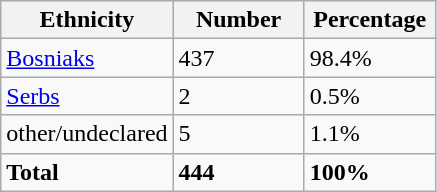<table class="wikitable">
<tr>
<th width="100px">Ethnicity</th>
<th width="80px">Number</th>
<th width="80px">Percentage</th>
</tr>
<tr>
<td><a href='#'>Bosniaks</a></td>
<td>437</td>
<td>98.4%</td>
</tr>
<tr>
<td><a href='#'>Serbs</a></td>
<td>2</td>
<td>0.5%</td>
</tr>
<tr>
<td>other/undeclared</td>
<td>5</td>
<td>1.1%</td>
</tr>
<tr>
<td><strong>Total</strong></td>
<td><strong>444</strong></td>
<td><strong>100%</strong></td>
</tr>
</table>
